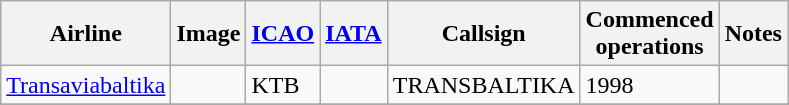<table class="wikitable">
<tr valign="middle">
<th>Airline</th>
<th>Image</th>
<th><a href='#'>ICAO</a></th>
<th><a href='#'>IATA</a></th>
<th>Callsign</th>
<th>Commenced<br>operations</th>
<th>Notes</th>
</tr>
<tr>
<td><a href='#'>Transaviabaltika</a></td>
<td></td>
<td>KTB</td>
<td></td>
<td>TRANSBALTIKA</td>
<td>1998</td>
<td></td>
</tr>
<tr>
</tr>
</table>
